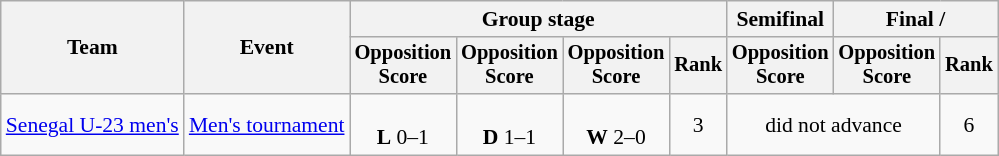<table class="wikitable" style="text-align:center; font-size:90%">
<tr>
<th rowspan=2>Team</th>
<th rowspan=2>Event</th>
<th colspan=4>Group stage</th>
<th>Semifinal</th>
<th colspan=2>Final / </th>
</tr>
<tr style="font-size:95%">
<th>Opposition<br>Score</th>
<th>Opposition<br>Score</th>
<th>Opposition<br>Score</th>
<th>Rank</th>
<th>Opposition<br>Score</th>
<th>Opposition<br>Score</th>
<th>Rank</th>
</tr>
<tr>
<td align=left><a href='#'>Senegal U-23 men's</a></td>
<td align=left><a href='#'>Men's tournament</a></td>
<td><br><strong>L</strong> 0–1</td>
<td><br><strong>D</strong> 1–1</td>
<td><br><strong>W</strong> 2–0</td>
<td>3</td>
<td colspan=2>did not advance</td>
<td>6</td>
</tr>
</table>
